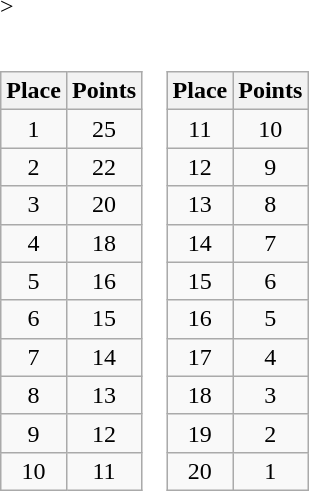<table border=0 cellpadding=0 cellspacing=0>>
<tr>
<td><br><table class="wikitable">
<tr align="center">
<th>Place</th>
<th>Points</th>
</tr>
<tr align="center">
<td>1</td>
<td>25</td>
</tr>
<tr align="center">
<td>2</td>
<td>22</td>
</tr>
<tr align="center">
<td>3</td>
<td>20</td>
</tr>
<tr align="center">
<td>4</td>
<td>18</td>
</tr>
<tr align="center">
<td>5</td>
<td>16</td>
</tr>
<tr align="center">
<td>6</td>
<td>15</td>
</tr>
<tr align="center">
<td>7</td>
<td>14</td>
</tr>
<tr align="center">
<td>8</td>
<td>13</td>
</tr>
<tr align="center">
<td>9</td>
<td>12</td>
</tr>
<tr align="center">
<td>10</td>
<td>11</td>
</tr>
</table>
</td>
<td><br><table class="wikitable">
<tr align="center">
<th>Place</th>
<th>Points</th>
</tr>
<tr align="center">
<td>11</td>
<td>10</td>
</tr>
<tr align="center">
<td>12</td>
<td>9</td>
</tr>
<tr align="center">
<td>13</td>
<td>8</td>
</tr>
<tr align="center">
<td>14</td>
<td>7</td>
</tr>
<tr align="center">
<td>15</td>
<td>6</td>
</tr>
<tr align="center">
<td>16</td>
<td>5</td>
</tr>
<tr align="center">
<td>17</td>
<td>4</td>
</tr>
<tr align="center">
<td>18</td>
<td>3</td>
</tr>
<tr align="center">
<td>19</td>
<td>2</td>
</tr>
<tr align="center">
<td>20</td>
<td>1</td>
</tr>
</table>
</td>
</tr>
</table>
